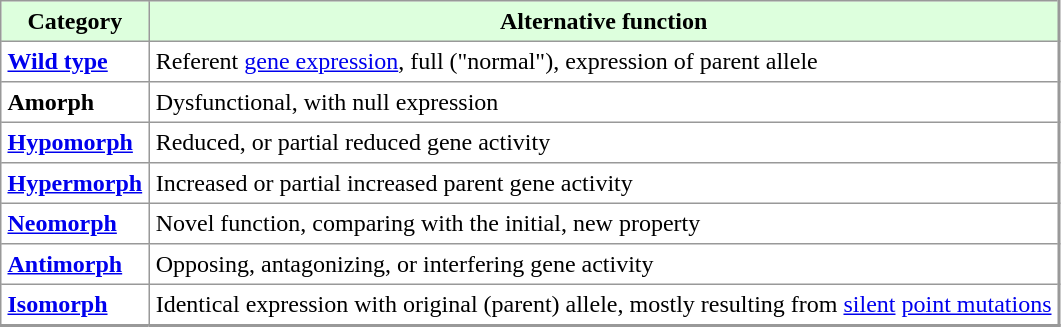<table border=1 cellpadding=4 cellspacing=0 class="toccolours" style="align: left; margin: 0.5em 0 0 0; border-style: solid; border: 1px solid #999; border-right-width: 2px; border-bottom-width: 2px; border-collapse: collapse; font-size: 100%;">
<tr>
<td style="background:#ddffdd;" align="center"><strong>Category</strong></td>
<td colspan=1 style="background:#ddffdd;" align="center"><strong>Alternative function</strong></td>
</tr>
<tr>
<td><strong><a href='#'>Wild type</a></strong></td>
<td>Referent <a href='#'>gene expression</a>, full ("normal"),  expression  of  parent  allele</td>
</tr>
<tr>
<td><strong>Amorph</strong></td>
<td>Dysfunctional, with null expression</td>
</tr>
<tr>
<td><strong><a href='#'>Hypomorph</a></strong></td>
<td>Reduced, or partial reduced gene activity</td>
</tr>
<tr>
<td><strong><a href='#'>Hypermorph</a></strong></td>
<td>Increased or partial  increased parent gene activity</td>
</tr>
<tr>
<td><strong><a href='#'>Neomorph</a></strong></td>
<td>Novel function, comparing with the initial, new property</td>
</tr>
<tr>
<td><strong><a href='#'>Antimorph</a></strong></td>
<td>Opposing, antagonizing, or interfering gene activity</td>
</tr>
<tr>
<td><strong><a href='#'>Isomorph</a></strong></td>
<td>Identical expression with original (parent) allele, mostly resulting from <a href='#'>silent</a> <a href='#'>point mutations</a></td>
</tr>
<tr>
</tr>
</table>
